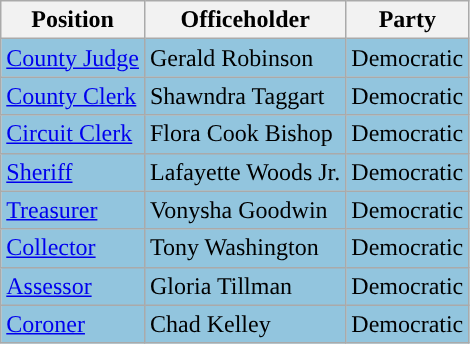<table class="wikitable mw-collapsible">
<tr>
<th>Position</th>
<th>Officeholder</th>
<th>Party</th>
</tr>
<tr style="background-color:#92C5DE;">
<td><a href='#'>County Judge</a></td>
<td>Gerald Robinson</td>
<td>Democratic</td>
</tr>
<tr style="background-color:#92C5DE;">
<td><a href='#'>County Clerk</a></td>
<td>Shawndra Taggart</td>
<td>Democratic</td>
</tr>
<tr style="background-color:#92C5DE;">
<td><a href='#'>Circuit Clerk</a></td>
<td>Flora Cook Bishop</td>
<td>Democratic</td>
</tr>
<tr style="background-color:#92C5DE;">
<td><a href='#'>Sheriff</a></td>
<td>Lafayette Woods Jr.</td>
<td>Democratic</td>
</tr>
<tr style="background-color:#92C5DE;">
<td><a href='#'>Treasurer</a></td>
<td>Vonysha Goodwin</td>
<td>Democratic</td>
</tr>
<tr style="background-color:#92C5DE;">
<td><a href='#'>Collector</a></td>
<td>Tony Washington</td>
<td>Democratic</td>
</tr>
<tr style="background-color:#92C5DE;">
<td><a href='#'>Assessor</a></td>
<td>Gloria Tillman</td>
<td>Democratic</td>
</tr>
<tr style="background-color:#92C5DE;">
<td><a href='#'>Coroner</a></td>
<td>Chad Kelley</td>
<td>Democratic</td>
</tr>
</table>
